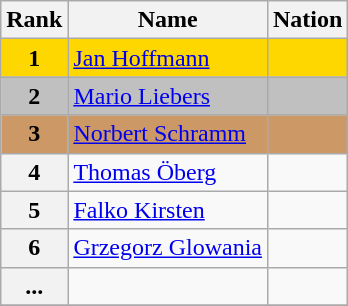<table class="wikitable">
<tr>
<th>Rank</th>
<th>Name</th>
<th>Nation</th>
</tr>
<tr bgcolor="gold">
<td align="center"><strong>1</strong></td>
<td><a href='#'>Jan Hoffmann</a></td>
<td></td>
</tr>
<tr bgcolor="silver">
<td align="center"><strong>2</strong></td>
<td><a href='#'>Mario Liebers</a></td>
<td></td>
</tr>
<tr bgcolor="cc9966">
<td align="center"><strong>3</strong></td>
<td><a href='#'>Norbert Schramm</a></td>
<td></td>
</tr>
<tr>
<th>4</th>
<td><a href='#'>Thomas Öberg</a></td>
<td></td>
</tr>
<tr>
<th>5</th>
<td><a href='#'>Falko Kirsten</a></td>
<td></td>
</tr>
<tr>
<th>6</th>
<td><a href='#'>Grzegorz Glowania</a></td>
<td></td>
</tr>
<tr>
<th>...</th>
<td></td>
<td></td>
</tr>
<tr>
</tr>
</table>
